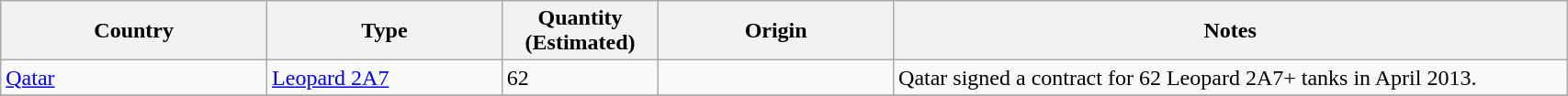<table class="wikitable" Width="90%">
<tr>
<th width="17%">Country</th>
<th width="15%">Type</th>
<th width="10%">Quantity (Estimated)</th>
<th width="15%">Origin</th>
<th>Notes</th>
</tr>
<tr>
<td rowspan="1" valign="top"><a href='#'>Qatar</a></td>
<td><a href='#'>Leopard 2A7</a></td>
<td>62</td>
<td></td>
<td>Qatar signed a contract for 62 Leopard 2A7+ tanks in April 2013.</td>
</tr>
<tr>
</tr>
</table>
